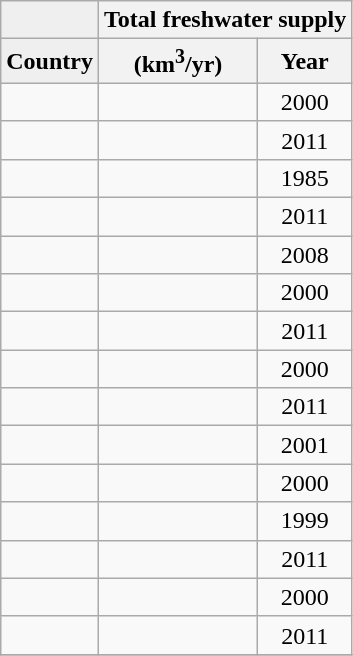<table class="wikitable" style="text-align:center">
<tr>
<th style="background:#efefef;"></th>
<th colspan="2">Total freshwater supply</th>
</tr>
<tr>
<th style="background:#efefef;">Country</th>
<th>(km<sup>3</sup>/yr)</th>
<th>Year</th>
</tr>
<tr>
<td></td>
<td></td>
<td>2000</td>
</tr>
<tr>
<td></td>
<td></td>
<td>2011</td>
</tr>
<tr>
<td></td>
<td></td>
<td>1985</td>
</tr>
<tr>
<td></td>
<td></td>
<td>2011</td>
</tr>
<tr>
<td></td>
<td></td>
<td>2008</td>
</tr>
<tr>
<td></td>
<td></td>
<td>2000</td>
</tr>
<tr>
<td></td>
<td></td>
<td>2011</td>
</tr>
<tr>
<td></td>
<td></td>
<td>2000</td>
</tr>
<tr>
<td></td>
<td></td>
<td>2011</td>
</tr>
<tr>
<td></td>
<td></td>
<td>2001</td>
</tr>
<tr>
<td></td>
<td></td>
<td>2000</td>
</tr>
<tr>
<td></td>
<td></td>
<td>1999</td>
</tr>
<tr>
<td></td>
<td></td>
<td>2011</td>
</tr>
<tr>
<td></td>
<td></td>
<td>2000</td>
</tr>
<tr>
<td></td>
<td></td>
<td>2011</td>
</tr>
<tr>
</tr>
</table>
